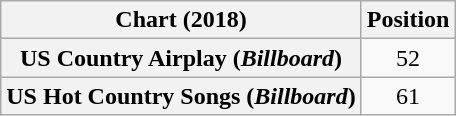<table class="wikitable sortable plainrowheaders" style="text-align:center">
<tr>
<th scope="col">Chart (2018)</th>
<th scope="col">Position</th>
</tr>
<tr>
<th scope="row">US Country Airplay (<em>Billboard</em>)</th>
<td>52</td>
</tr>
<tr>
<th scope="row">US Hot Country Songs (<em>Billboard</em>)</th>
<td>61</td>
</tr>
</table>
